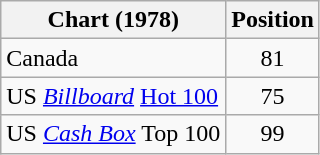<table class="wikitable sortable">
<tr>
<th>Chart (1978)</th>
<th>Position</th>
</tr>
<tr>
<td>Canada </td>
<td style="text-align:center;">81</td>
</tr>
<tr>
<td>US <em><a href='#'>Billboard</a></em> <a href='#'>Hot 100</a></td>
<td style="text-align:center;">75</td>
</tr>
<tr>
<td>US <em><a href='#'>Cash Box</a></em> Top 100</td>
<td style="text-align:center;">99</td>
</tr>
</table>
